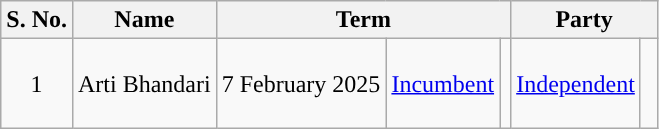<table class="wikitable sortable">
<tr>
<th scope="col">S. No.</th>
<th>Name</th>
<th colspan=3>Term</th>
<th colspan=2>Party</th>
</tr>
<tr style="text-align:center; height:60px;">
<td>1</td>
<td>Arti Bhandari</td>
<td>7 February 2025</td>
<td><a href='#'>Incumbent</a></td>
<td></td>
<td><a href='#'>Independent</a></td>
<td width="4px" style="background-color: "></td>
</tr>
</table>
